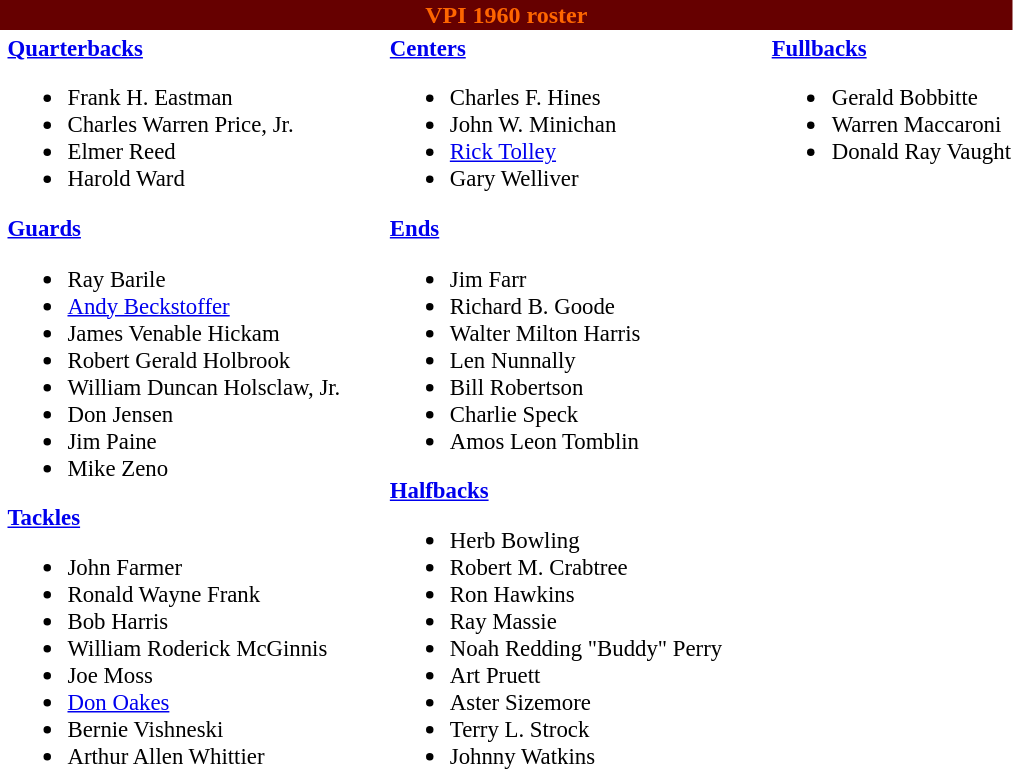<table class="toccolours" style="text-align: left;">
<tr>
<th colspan="9" style="background:#660000;color:#FF6600;text-align:center;"><span><strong>VPI 1960 roster</strong></span></th>
</tr>
<tr>
<td></td>
<td style="font-size:95%; vertical-align:top;"><strong><a href='#'>Quarterbacks</a></strong><br><ul><li>Frank H. Eastman</li><li>Charles Warren Price, Jr.</li><li>Elmer Reed</li><li>Harold Ward</li></ul><strong><a href='#'>Guards</a></strong><ul><li>Ray Barile</li><li><a href='#'>Andy Beckstoffer</a></li><li>James Venable Hickam</li><li>Robert Gerald Holbrook</li><li>William Duncan Holsclaw, Jr.</li><li>Don Jensen</li><li>Jim Paine</li><li>Mike Zeno</li></ul><strong><a href='#'>Tackles</a></strong><ul><li>John Farmer</li><li>Ronald Wayne Frank</li><li>Bob Harris</li><li>William Roderick McGinnis</li><li>Joe Moss</li><li><a href='#'>Don Oakes</a></li><li>Bernie Vishneski</li><li>Arthur Allen Whittier</li></ul></td>
<td style="width: 25px;"></td>
<td style="font-size:95%; vertical-align:top;"><strong><a href='#'>Centers</a></strong><br><ul><li>Charles F. Hines</li><li>John W. Minichan</li><li><a href='#'>Rick Tolley</a></li><li>Gary Welliver</li></ul><strong><a href='#'>Ends</a></strong><ul><li>Jim Farr</li><li>Richard B. Goode</li><li>Walter Milton Harris</li><li>Len Nunnally</li><li>Bill Robertson</li><li>Charlie Speck</li><li>Amos Leon Tomblin</li></ul><strong><a href='#'>Halfbacks</a></strong><ul><li>Herb Bowling</li><li>Robert M. Crabtree</li><li>Ron Hawkins</li><li>Ray Massie</li><li>Noah Redding "Buddy" Perry</li><li>Art Pruett</li><li>Aster Sizemore</li><li>Terry L. Strock</li><li>Johnny Watkins</li></ul></td>
<td style="width: 25px;"></td>
<td style="font-size:95%; vertical-align:top;"><strong><a href='#'>Fullbacks</a></strong><br><ul><li>Gerald Bobbitte</li><li>Warren Maccaroni</li><li>Donald Ray Vaught</li></ul></td>
</tr>
</table>
